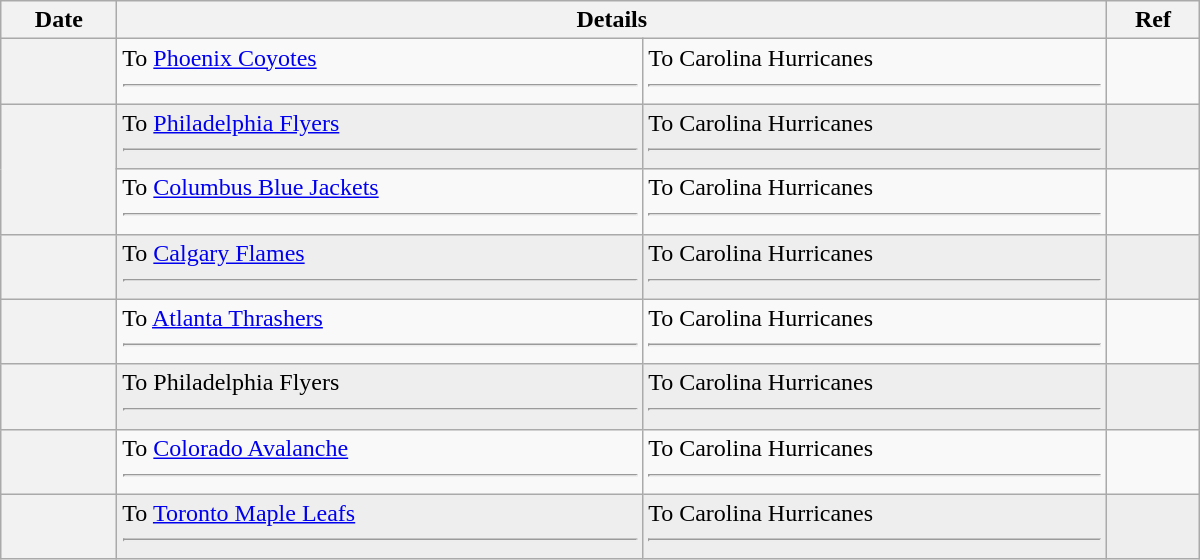<table class="wikitable plainrowheaders" style="width: 50em;">
<tr>
<th scope="col">Date</th>
<th scope="col" colspan="2">Details</th>
<th scope="col">Ref</th>
</tr>
<tr>
<th scope="row"></th>
<td valign="top">To <a href='#'>Phoenix Coyotes</a> <hr></td>
<td valign="top">To Carolina Hurricanes <hr></td>
<td></td>
</tr>
<tr bgcolor="#eeeeee">
<th scope="row" rowspan=2></th>
<td valign="top">To <a href='#'>Philadelphia Flyers</a> <hr></td>
<td valign="top">To Carolina Hurricanes <hr></td>
<td></td>
</tr>
<tr>
<td valign="top">To <a href='#'>Columbus Blue Jackets</a> <hr></td>
<td valign="top">To Carolina Hurricanes <hr></td>
<td></td>
</tr>
<tr bgcolor="#eeeeee">
<th scope="row"></th>
<td valign="top">To <a href='#'>Calgary Flames</a> <hr></td>
<td valign="top">To Carolina Hurricanes <hr></td>
<td></td>
</tr>
<tr>
<th scope="row"></th>
<td valign="top">To <a href='#'>Atlanta Thrashers</a> <hr></td>
<td valign="top">To Carolina Hurricanes <hr></td>
<td></td>
</tr>
<tr bgcolor="#eeeeee">
<th scope="row"></th>
<td valign="top">To Philadelphia Flyers <hr></td>
<td valign="top">To Carolina Hurricanes <hr></td>
<td></td>
</tr>
<tr>
<th scope="row"></th>
<td valign="top">To <a href='#'>Colorado Avalanche</a> <hr></td>
<td valign="top">To Carolina Hurricanes <hr></td>
<td></td>
</tr>
<tr bgcolor="#eeeeee">
<th scope="row"></th>
<td valign="top">To <a href='#'>Toronto Maple Leafs</a> <hr></td>
<td valign="top">To Carolina Hurricanes <hr></td>
<td></td>
</tr>
</table>
